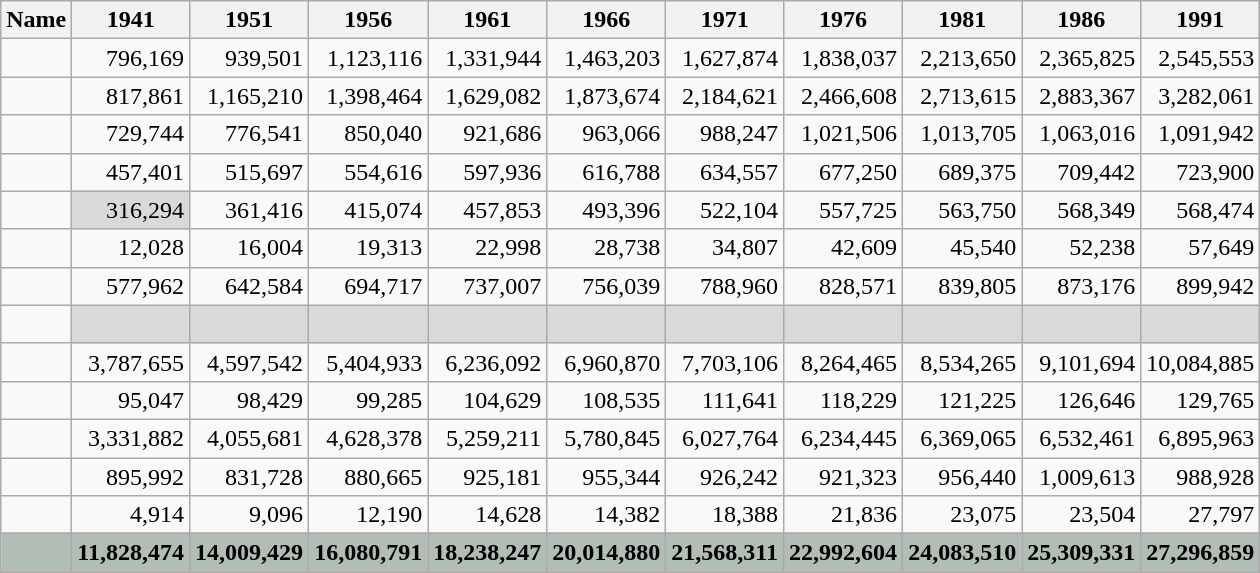<table class="wikitable sortable" style="text-align:right;">
<tr>
<th>Name</th>
<th data-sort-type="number">1941</th>
<th data-sort-type="number">1951</th>
<th data-sort-type="number">1956</th>
<th data-sort-type="number">1961</th>
<th data-sort-type="number">1966</th>
<th data-sort-type="number">1971</th>
<th data-sort-type="number">1976</th>
<th data-sort-type="number">1981</th>
<th data-sort-type="number">1986</th>
<th data-sort-type="number">1991</th>
</tr>
<tr>
<td height="13" align="left"><strong></strong></td>
<td>796,169</td>
<td>939,501</td>
<td>1,123,116</td>
<td>1,331,944</td>
<td>1,463,203</td>
<td>1,627,874</td>
<td>1,838,037</td>
<td>2,213,650</td>
<td>2,365,825</td>
<td>2,545,553</td>
</tr>
<tr>
<td height="13" align="left"><strong></strong></td>
<td>817,861</td>
<td>1,165,210</td>
<td>1,398,464</td>
<td>1,629,082</td>
<td>1,873,674</td>
<td>2,184,621</td>
<td>2,466,608</td>
<td>2,713,615</td>
<td>2,883,367</td>
<td>3,282,061</td>
</tr>
<tr>
<td height="13" align="left"><strong></strong></td>
<td>729,744</td>
<td>776,541</td>
<td>850,040</td>
<td>921,686</td>
<td>963,066</td>
<td>988,247</td>
<td>1,021,506</td>
<td>1,013,705</td>
<td>1,063,016</td>
<td>1,091,942</td>
</tr>
<tr>
<td height="13" align="left"><strong></strong></td>
<td>457,401</td>
<td>515,697</td>
<td>554,616</td>
<td>597,936</td>
<td>616,788</td>
<td>634,557</td>
<td>677,250</td>
<td>689,375</td>
<td>709,442</td>
<td>723,900</td>
</tr>
<tr>
<td height="13" align="left"><strong></strong></td>
<td style="background-color:#D9D9D9">316,294</td>
<td>361,416</td>
<td>415,074</td>
<td>457,853</td>
<td>493,396</td>
<td>522,104</td>
<td>557,725</td>
<td>563,750</td>
<td>568,349</td>
<td>568,474</td>
</tr>
<tr>
<td height="13" align="left"><strong></strong></td>
<td>12,028</td>
<td>16,004</td>
<td>19,313</td>
<td>22,998</td>
<td>28,738</td>
<td>34,807</td>
<td>42,609</td>
<td>45,540</td>
<td>52,238</td>
<td>57,649</td>
</tr>
<tr>
<td height="13" align="left"><strong></strong></td>
<td>577,962</td>
<td>642,584</td>
<td>694,717</td>
<td>737,007</td>
<td>756,039</td>
<td>788,960</td>
<td>828,571</td>
<td>839,805</td>
<td>873,176</td>
<td>899,942</td>
</tr>
<tr>
<td height="13" align="left"><strong></strong></td>
<td style="background-color:#D9D9D9" align="center"> </td>
<td style="background-color:#D9D9D9" align="center"> </td>
<td style="background-color:#D9D9D9" align="center"> </td>
<td style="background-color:#D9D9D9" align="center"> </td>
<td style="background-color:#D9D9D9" align="center"> </td>
<td style="background-color:#D9D9D9" align="center"> </td>
<td style="background-color:#D9D9D9" align="center"> </td>
<td style="background-color:#D9D9D9" align="center"> </td>
<td style="background-color:#D9D9D9" align="center"> </td>
<td style="background-color:#D9D9D9" align="center"> </td>
</tr>
<tr>
<td height="13" align="left"><strong></strong></td>
<td>3,787,655</td>
<td>4,597,542</td>
<td>5,404,933</td>
<td>6,236,092</td>
<td>6,960,870</td>
<td>7,703,106</td>
<td>8,264,465</td>
<td>8,534,265</td>
<td>9,101,694</td>
<td>10,084,885</td>
</tr>
<tr>
<td height="13" align="left"><strong></strong></td>
<td>95,047</td>
<td>98,429</td>
<td>99,285</td>
<td>104,629</td>
<td>108,535</td>
<td>111,641</td>
<td>118,229</td>
<td>121,225</td>
<td>126,646</td>
<td>129,765</td>
</tr>
<tr>
<td height="13" align="left"><strong></strong></td>
<td>3,331,882</td>
<td>4,055,681</td>
<td>4,628,378</td>
<td>5,259,211</td>
<td>5,780,845</td>
<td>6,027,764</td>
<td>6,234,445</td>
<td>6,369,065</td>
<td>6,532,461</td>
<td>6,895,963</td>
</tr>
<tr>
<td height="13" align="left"><strong></strong></td>
<td>895,992</td>
<td>831,728</td>
<td>880,665</td>
<td>925,181</td>
<td>955,344</td>
<td>926,242</td>
<td>921,323</td>
<td>956,440</td>
<td>1,009,613</td>
<td>988,928</td>
</tr>
<tr>
<td height="13" align="left"><strong></strong></td>
<td>4,914</td>
<td>9,096</td>
<td>12,190</td>
<td>14,628</td>
<td>14,382</td>
<td>18,388</td>
<td>21,836</td>
<td>23,075</td>
<td>23,504</td>
<td>27,797</td>
</tr>
<tr>
</tr>
<tr class="sortbottom" bgcolor="B2BEB5">
<td style="font-weight:bold" height="13" align="left"><strong></strong></td>
<td style="font-weight:bold">11,828,474</td>
<td style="font-weight:bold">14,009,429</td>
<td style="font-weight:bold">16,080,791</td>
<td style="font-weight:bold">18,238,247</td>
<td style="font-weight:bold">20,014,880</td>
<td style="font-weight:bold">21,568,311</td>
<td style="font-weight:bold">22,992,604</td>
<td style="font-weight:bold">24,083,510</td>
<td style="font-weight:bold">25,309,331</td>
<td style="font-weight:bold">27,296,859</td>
</tr>
<tr>
</tr>
</table>
